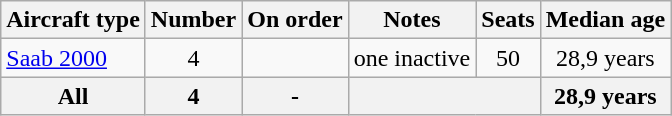<table class="wikitable">
<tr>
<th>Aircraft type</th>
<th>Number</th>
<th>On order</th>
<th>Notes</th>
<th>Seats</th>
<th>Median age</th>
</tr>
<tr>
<td><a href='#'>Saab 2000</a></td>
<td style="text-align:center">4</td>
<td style="text-align:center"></td>
<td>one inactive</td>
<td style="text-align:center">50</td>
<td style="text-align:center">28,9 years</td>
</tr>
<tr>
<th>All</th>
<th>4</th>
<th>-</th>
<th colspan="2"></th>
<th>28,9 years</th>
</tr>
</table>
